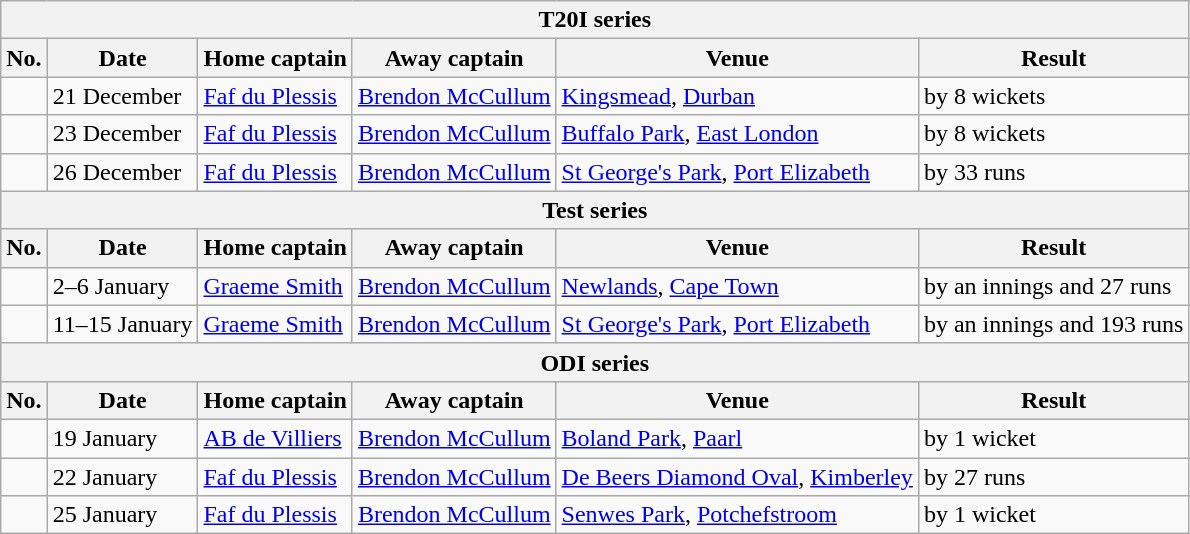<table class="wikitable">
<tr>
<th colspan="6">T20I series</th>
</tr>
<tr>
<th>No.</th>
<th>Date</th>
<th>Home captain</th>
<th>Away captain</th>
<th>Venue</th>
<th>Result</th>
</tr>
<tr>
<td></td>
<td>21 December</td>
<td><a href='#'>Faf du Plessis</a></td>
<td><a href='#'>Brendon McCullum</a></td>
<td><a href='#'>Kingsmead</a>, <a href='#'>Durban</a></td>
<td> by 8 wickets</td>
</tr>
<tr>
<td></td>
<td>23 December</td>
<td><a href='#'>Faf du Plessis</a></td>
<td><a href='#'>Brendon McCullum</a></td>
<td><a href='#'>Buffalo Park</a>, <a href='#'>East London</a></td>
<td> by 8 wickets</td>
</tr>
<tr>
<td></td>
<td>26 December</td>
<td><a href='#'>Faf du Plessis</a></td>
<td><a href='#'>Brendon McCullum</a></td>
<td><a href='#'>St George's Park</a>, <a href='#'>Port Elizabeth</a></td>
<td> by 33 runs</td>
</tr>
<tr>
<th colspan="6">Test series</th>
</tr>
<tr>
<th>No.</th>
<th>Date</th>
<th>Home captain</th>
<th>Away captain</th>
<th>Venue</th>
<th>Result</th>
</tr>
<tr>
<td></td>
<td>2–6 January</td>
<td><a href='#'>Graeme Smith</a></td>
<td><a href='#'>Brendon McCullum</a></td>
<td><a href='#'>Newlands</a>, <a href='#'>Cape Town</a></td>
<td> by an innings and 27 runs</td>
</tr>
<tr>
<td></td>
<td>11–15 January</td>
<td><a href='#'>Graeme Smith</a></td>
<td><a href='#'>Brendon McCullum</a></td>
<td><a href='#'>St George's Park</a>, <a href='#'>Port Elizabeth</a></td>
<td> by an innings and 193 runs</td>
</tr>
<tr>
<th colspan="6">ODI series</th>
</tr>
<tr>
<th>No.</th>
<th>Date</th>
<th>Home captain</th>
<th>Away captain</th>
<th>Venue</th>
<th>Result</th>
</tr>
<tr>
<td></td>
<td>19 January</td>
<td><a href='#'>AB de Villiers</a></td>
<td><a href='#'>Brendon McCullum</a></td>
<td><a href='#'>Boland Park</a>, <a href='#'>Paarl</a></td>
<td> by 1 wicket</td>
</tr>
<tr>
<td></td>
<td>22 January</td>
<td><a href='#'>Faf du Plessis</a></td>
<td><a href='#'>Brendon McCullum</a></td>
<td><a href='#'>De Beers Diamond Oval</a>, <a href='#'>Kimberley</a></td>
<td> by 27 runs</td>
</tr>
<tr>
<td></td>
<td>25 January</td>
<td><a href='#'>Faf du Plessis</a></td>
<td><a href='#'>Brendon McCullum</a></td>
<td><a href='#'>Senwes Park</a>, <a href='#'>Potchefstroom</a></td>
<td> by 1 wicket</td>
</tr>
</table>
